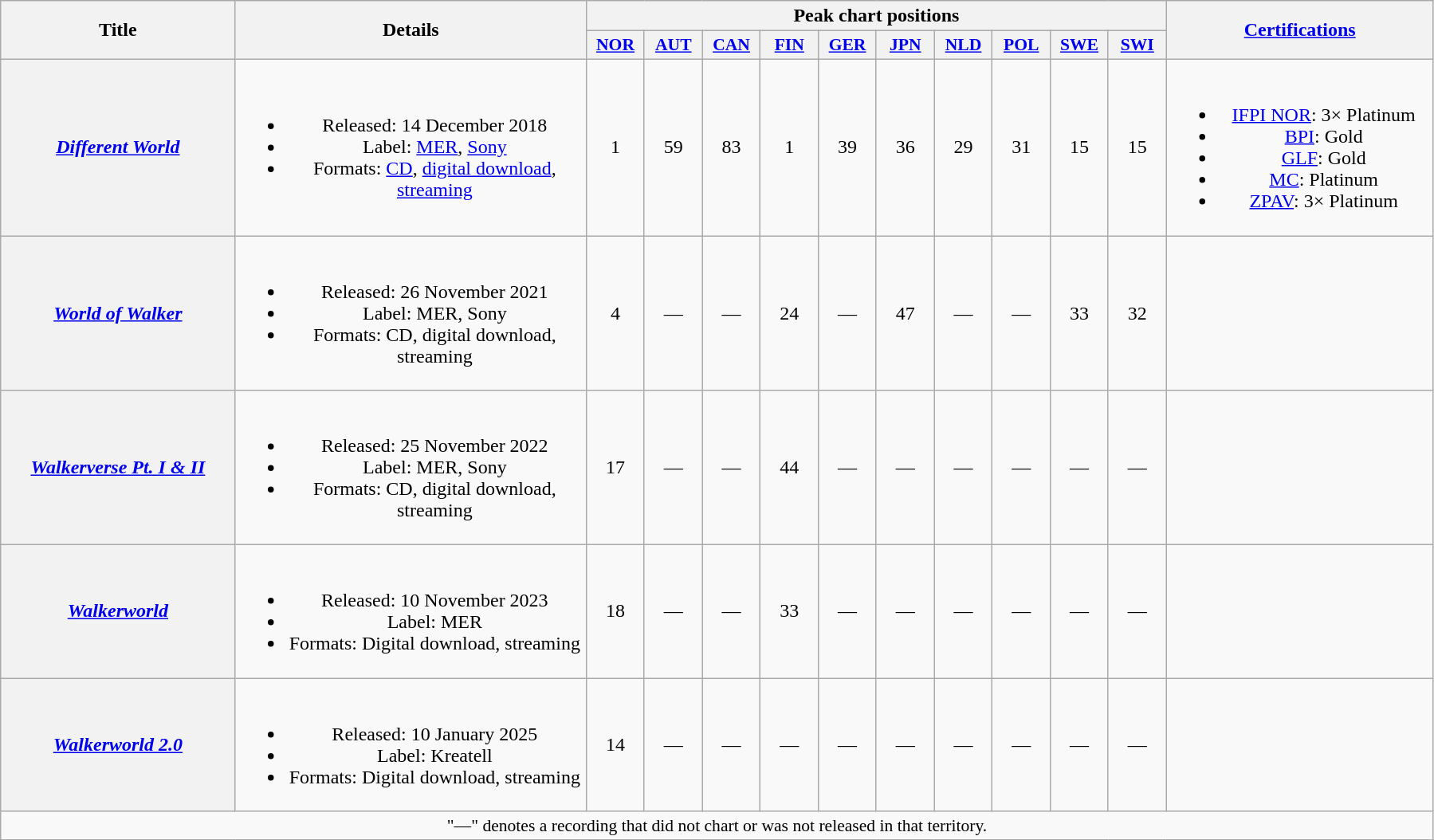<table class="wikitable plainrowheaders" style="text-align:center">
<tr>
<th scope="col" rowspan="2" style="width:11.8em;">Title</th>
<th scope="col" rowspan="2" style="width:17.9em;">Details</th>
<th scope="col" colspan="10">Peak chart positions</th>
<th scope="col" rowspan="2" style="width:13.5em;"><a href='#'>Certifications</a></th>
</tr>
<tr>
<th scope="col" style="width:2.9em;font-size:90%;"><a href='#'>NOR</a><br></th>
<th scope="col" style="width:2.9em;font-size:90%;"><a href='#'>AUT</a><br></th>
<th scope="col" style="width:2.9em;font-size:90%;"><a href='#'>CAN</a><br></th>
<th scope="col" style="width:2.9em;font-size:90%;"><a href='#'>FIN</a><br></th>
<th scope="col" style="width:2.9em;font-size:90%;"><a href='#'>GER</a><br></th>
<th scope="col" style="width:2.9em;font-size:90%;"><a href='#'>JPN</a><br></th>
<th scope="col" style="width:2.9em;font-size:90%;"><a href='#'>NLD</a><br></th>
<th scope="col" style="width:2.9em;font-size:90%;"><a href='#'>POL</a><br></th>
<th scope="col" style="width:2.9em;font-size:90%;"><a href='#'>SWE</a><br></th>
<th scope="col" style="width:2.9em;font-size:90%;"><a href='#'>SWI</a><br></th>
</tr>
<tr>
<th scope="row"><em><a href='#'>Different World</a></em></th>
<td><br><ul><li>Released: 14 December 2018</li><li>Label: <a href='#'>MER</a>, <a href='#'>Sony</a></li><li>Formats: <a href='#'>CD</a>, <a href='#'>digital download</a>, <a href='#'>streaming</a></li></ul></td>
<td>1</td>
<td>59</td>
<td>83</td>
<td>1</td>
<td>39</td>
<td>36</td>
<td>29</td>
<td>31</td>
<td>15</td>
<td>15</td>
<td><br><ul><li><a href='#'>IFPI NOR</a>: 3× Platinum</li><li><a href='#'>BPI</a>: Gold</li><li><a href='#'>GLF</a>: Gold</li><li><a href='#'>MC</a>: Platinum</li><li><a href='#'>ZPAV</a>: 3× Platinum</li></ul></td>
</tr>
<tr>
<th scope="row"><em><a href='#'>World of Walker</a></em></th>
<td><br><ul><li>Released: 26 November 2021</li><li>Label: MER, Sony</li><li>Formats: CD, digital download, streaming</li></ul></td>
<td>4</td>
<td>—</td>
<td>—</td>
<td>24</td>
<td>—</td>
<td>47</td>
<td>—</td>
<td>—</td>
<td>33</td>
<td>32</td>
<td></td>
</tr>
<tr>
<th scope="row"><em><a href='#'>Walkerverse Pt. I & II</a></em></th>
<td><br><ul><li>Released: 25 November 2022</li><li>Label: MER, Sony</li><li>Formats: CD, digital download, streaming</li></ul></td>
<td>17</td>
<td>—</td>
<td>—</td>
<td>44</td>
<td>—</td>
<td>—</td>
<td>—</td>
<td>—</td>
<td>—</td>
<td>—</td>
<td></td>
</tr>
<tr>
<th scope="row"><em><a href='#'>Walkerworld</a></em></th>
<td><br><ul><li>Released: 10 November 2023</li><li>Label: MER</li><li>Formats: Digital download, streaming</li></ul></td>
<td>18</td>
<td>—</td>
<td>—</td>
<td>33</td>
<td>—</td>
<td>—</td>
<td>—</td>
<td>—</td>
<td>—</td>
<td>—</td>
<td></td>
</tr>
<tr>
<th scope="row"><em><a href='#'>Walkerworld 2.0</a></em></th>
<td><br><ul><li>Released: 10 January 2025</li><li>Label: Kreatell</li><li>Formats: Digital download, streaming</li></ul></td>
<td>14<br></td>
<td>—</td>
<td>—</td>
<td>—</td>
<td>—</td>
<td>—</td>
<td>—</td>
<td>—</td>
<td>—</td>
<td>—</td>
<td></td>
</tr>
<tr>
<td colspan="13" style="font-size:90%">"—" denotes a recording that did not chart or was not released in that territory.</td>
</tr>
</table>
